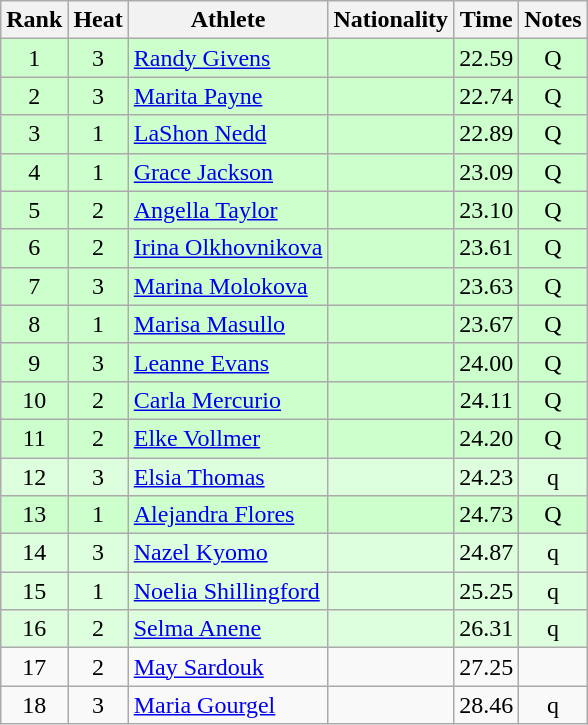<table class="wikitable sortable" style="text-align:center">
<tr>
<th>Rank</th>
<th>Heat</th>
<th>Athlete</th>
<th>Nationality</th>
<th>Time</th>
<th>Notes</th>
</tr>
<tr bgcolor=ccffcc>
<td>1</td>
<td>3</td>
<td align=left><a href='#'>Randy Givens</a></td>
<td align=left></td>
<td>22.59</td>
<td>Q</td>
</tr>
<tr bgcolor=ccffcc>
<td>2</td>
<td>3</td>
<td align=left><a href='#'>Marita Payne</a></td>
<td align=left></td>
<td>22.74</td>
<td>Q</td>
</tr>
<tr bgcolor=ccffcc>
<td>3</td>
<td>1</td>
<td align=left><a href='#'>LaShon Nedd</a></td>
<td align=left></td>
<td>22.89</td>
<td>Q</td>
</tr>
<tr bgcolor=ccffcc>
<td>4</td>
<td>1</td>
<td align=left><a href='#'>Grace Jackson</a></td>
<td align=left></td>
<td>23.09</td>
<td>Q</td>
</tr>
<tr bgcolor=ccffcc>
<td>5</td>
<td>2</td>
<td align=left><a href='#'>Angella Taylor</a></td>
<td align=left></td>
<td>23.10</td>
<td>Q</td>
</tr>
<tr bgcolor=ccffcc>
<td>6</td>
<td>2</td>
<td align=left><a href='#'>Irina Olkhovnikova</a></td>
<td align=left></td>
<td>23.61</td>
<td>Q</td>
</tr>
<tr bgcolor=ccffcc>
<td>7</td>
<td>3</td>
<td align=left><a href='#'>Marina Molokova</a></td>
<td align=left></td>
<td>23.63</td>
<td>Q</td>
</tr>
<tr bgcolor=ccffcc>
<td>8</td>
<td>1</td>
<td align=left><a href='#'>Marisa Masullo</a></td>
<td align=left></td>
<td>23.67</td>
<td>Q</td>
</tr>
<tr bgcolor=ccffcc>
<td>9</td>
<td>3</td>
<td align=left><a href='#'>Leanne Evans</a></td>
<td align=left></td>
<td>24.00</td>
<td>Q</td>
</tr>
<tr bgcolor=ccffcc>
<td>10</td>
<td>2</td>
<td align=left><a href='#'>Carla Mercurio</a></td>
<td align=left></td>
<td>24.11</td>
<td>Q</td>
</tr>
<tr bgcolor=ccffcc>
<td>11</td>
<td>2</td>
<td align=left><a href='#'>Elke Vollmer</a></td>
<td align=left></td>
<td>24.20</td>
<td>Q</td>
</tr>
<tr bgcolor=ddffdd>
<td>12</td>
<td>3</td>
<td align=left><a href='#'>Elsia Thomas</a></td>
<td align=left></td>
<td>24.23</td>
<td>q</td>
</tr>
<tr bgcolor=ccffcc>
<td>13</td>
<td>1</td>
<td align=left><a href='#'>Alejandra Flores</a></td>
<td align=left></td>
<td>24.73</td>
<td>Q</td>
</tr>
<tr bgcolor=ddffdd>
<td>14</td>
<td>3</td>
<td align=left><a href='#'>Nazel Kyomo</a></td>
<td align=left></td>
<td>24.87</td>
<td>q</td>
</tr>
<tr bgcolor=ddffdd>
<td>15</td>
<td>1</td>
<td align=left><a href='#'>Noelia Shillingford</a></td>
<td align=left></td>
<td>25.25</td>
<td>q</td>
</tr>
<tr bgcolor=ddffdd>
<td>16</td>
<td>2</td>
<td align=left><a href='#'>Selma Anene</a></td>
<td align=left></td>
<td>26.31</td>
<td>q</td>
</tr>
<tr>
<td>17</td>
<td>2</td>
<td align=left><a href='#'>May Sardouk</a></td>
<td align=left></td>
<td>27.25</td>
<td></td>
</tr>
<tr>
<td>18</td>
<td>3</td>
<td align=left><a href='#'>Maria Gourgel</a></td>
<td align=left></td>
<td>28.46</td>
<td>q</td>
</tr>
</table>
